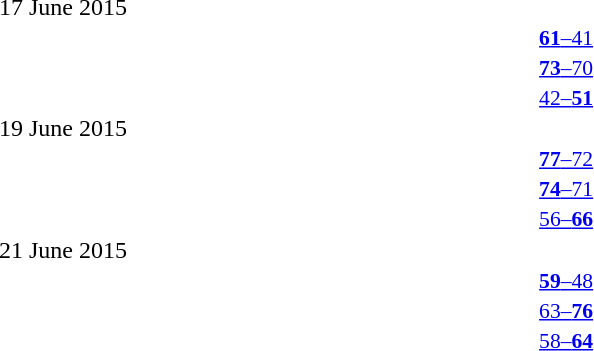<table style="width:100%;" cellspacing="1">
<tr>
<th width=25%></th>
<th width=2%></th>
<th width=6%></th>
<th width=2%></th>
<th width=25%></th>
</tr>
<tr>
<td>17 June 2015</td>
</tr>
<tr style=font-size:90%>
<td align=right><strong></strong></td>
<td></td>
<td align=center><a href='#'><strong>61</strong>–41</a></td>
<td></td>
<td><strong></strong></td>
<td></td>
</tr>
<tr style=font-size:90%>
<td align=right><strong></strong></td>
<td></td>
<td align=center><a href='#'><strong>73</strong>–70</a></td>
<td></td>
<td><strong></strong></td>
<td></td>
</tr>
<tr style=font-size:90%>
<td align=right><strong></strong></td>
<td></td>
<td align=center><a href='#'>42–<strong>51</strong></a></td>
<td></td>
<td><strong></strong></td>
<td></td>
</tr>
<tr>
<td>19 June 2015</td>
</tr>
<tr style=font-size:90%>
<td align=right><strong></strong></td>
<td></td>
<td align=center><a href='#'><strong>77</strong>–72</a></td>
<td></td>
<td><strong></strong></td>
<td></td>
</tr>
<tr style=font-size:90%>
<td align=right><strong></strong></td>
<td></td>
<td align=center><a href='#'><strong>74</strong>–71</a></td>
<td></td>
<td><strong></strong></td>
<td></td>
</tr>
<tr style=font-size:90%>
<td align=right><strong></strong></td>
<td></td>
<td align=center><a href='#'>56–<strong>66</strong></a></td>
<td></td>
<td><strong></strong></td>
<td></td>
</tr>
<tr>
<td>21 June 2015</td>
</tr>
<tr style=font-size:90%>
<td align=right><strong></strong></td>
<td></td>
<td align=center><a href='#'><strong>59</strong>–48</a></td>
<td></td>
<td><strong></strong></td>
<td></td>
</tr>
<tr style=font-size:90%>
<td align=right><strong></strong></td>
<td></td>
<td align=center><a href='#'>63–<strong>76</strong></a></td>
<td></td>
<td><strong></strong></td>
<td></td>
</tr>
<tr style=font-size:90%>
<td align=right><strong></strong></td>
<td></td>
<td align=center><a href='#'>58–<strong>64</strong></a></td>
<td></td>
<td><strong></strong></td>
<td></td>
</tr>
</table>
